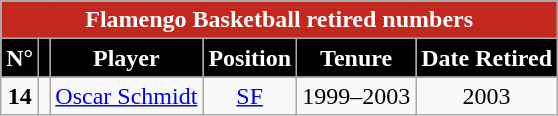<table class="wikitable sortable" style="text-align:center">
<tr>
<td colspan="6" style="background:#C3281E; color:#FFFFFF;"><strong>Flamengo Basketball retired numbers</strong></td>
</tr>
<tr>
<th style="background:black; color:white;">N°</th>
<th style="background:black; color:white;"></th>
<th style="background:black; color:white;">Player</th>
<th style="background:black; color:white;">Position</th>
<th style="background:black; color:white;">Tenure</th>
<th style="background:black; color:white;">Date Retired</th>
</tr>
<tr>
<td><strong>14</strong></td>
<td></td>
<td><a href='#'>Oscar Schmidt</a></td>
<td><a href='#'>SF</a></td>
<td>1999–2003</td>
<td>2003</td>
</tr>
</table>
